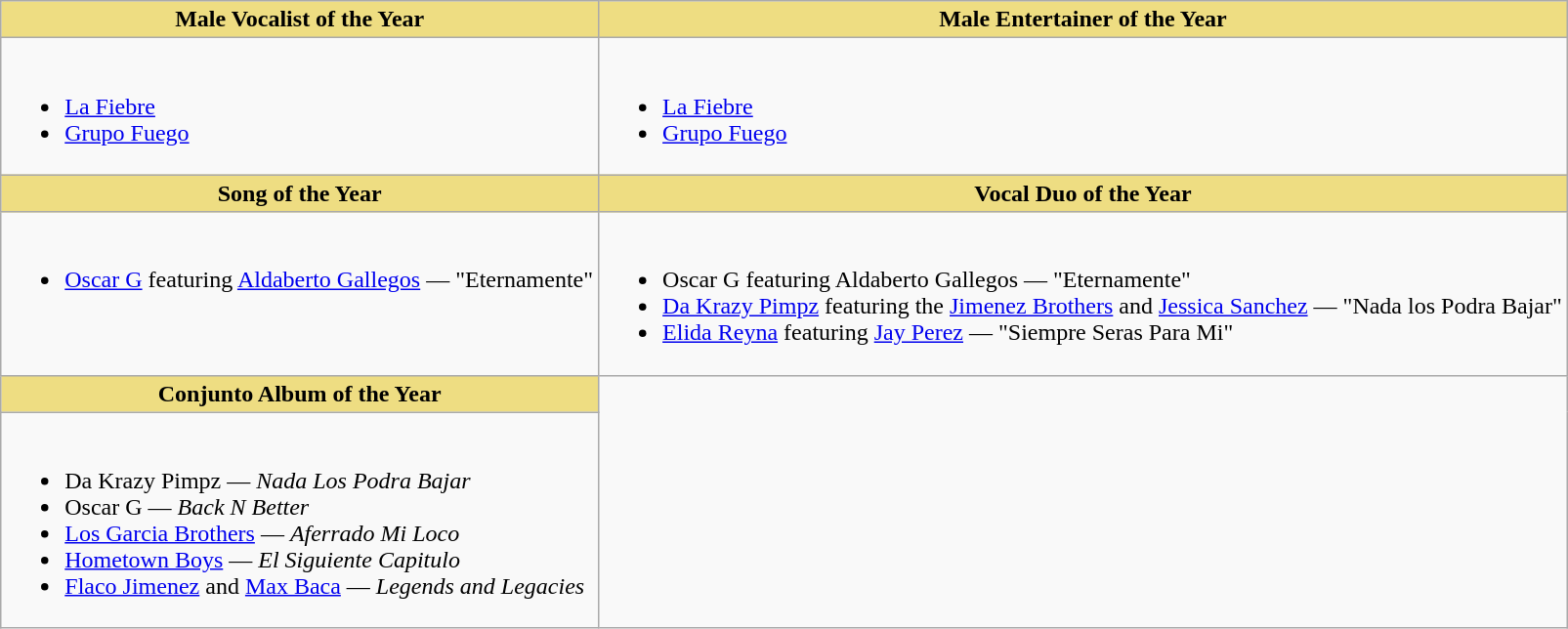<table class=wikitable>
<tr>
<th scope="col" style="background:#EEDD82;" ! style="width="50%">Male Vocalist of the Year</th>
<th scope="col" style="background:#EEDD82;" ! style="width="50%">Male Entertainer of the Year</th>
</tr>
<tr>
<td scope="row" valign="top"><br><ul><li><a href='#'>La Fiebre</a></li><li><a href='#'>Grupo Fuego</a></li></ul></td>
<td scope="row" valign="top"><br><ul><li><a href='#'>La Fiebre</a></li><li><a href='#'>Grupo Fuego</a></li></ul></td>
</tr>
<tr>
<th scope="col" style="background:#EEDD82;" ! style="width="50%">Song of the Year</th>
<th scope="col" style="background:#EEDD82;" ! style="width="50%">Vocal Duo of the Year</th>
</tr>
<tr>
<td scope="row" valign="top"><br><ul><li><a href='#'>Oscar G</a> featuring <a href='#'>Aldaberto Gallegos</a> — "Eternamente"</li></ul></td>
<td scope="row" valign="top"><br><ul><li>Oscar G featuring Aldaberto Gallegos — "Eternamente"</li><li><a href='#'>Da Krazy Pimpz</a> featuring the <a href='#'>Jimenez Brothers</a> and <a href='#'>Jessica Sanchez</a> — "Nada los Podra Bajar"</li><li><a href='#'>Elida Reyna</a> featuring <a href='#'>Jay Perez</a> — "Siempre Seras Para Mi"</li></ul></td>
</tr>
<tr>
<th scope="col" style="background:#EEDD82;" ! style="width="50%">Conjunto Album of the Year</th>
</tr>
<tr>
<td scope="row" valign="top"><br><ul><li>Da Krazy Pimpz — <em>Nada Los Podra Bajar</em></li><li>Oscar G — <em>Back N Better</em></li><li><a href='#'>Los Garcia Brothers</a> — <em>Aferrado Mi Loco</em></li><li><a href='#'>Hometown Boys</a> — <em>El Siguiente Capitulo</em></li><li><a href='#'>Flaco Jimenez</a> and <a href='#'>Max Baca</a> — <em>Legends and Legacies</em></li></ul></td>
</tr>
</table>
